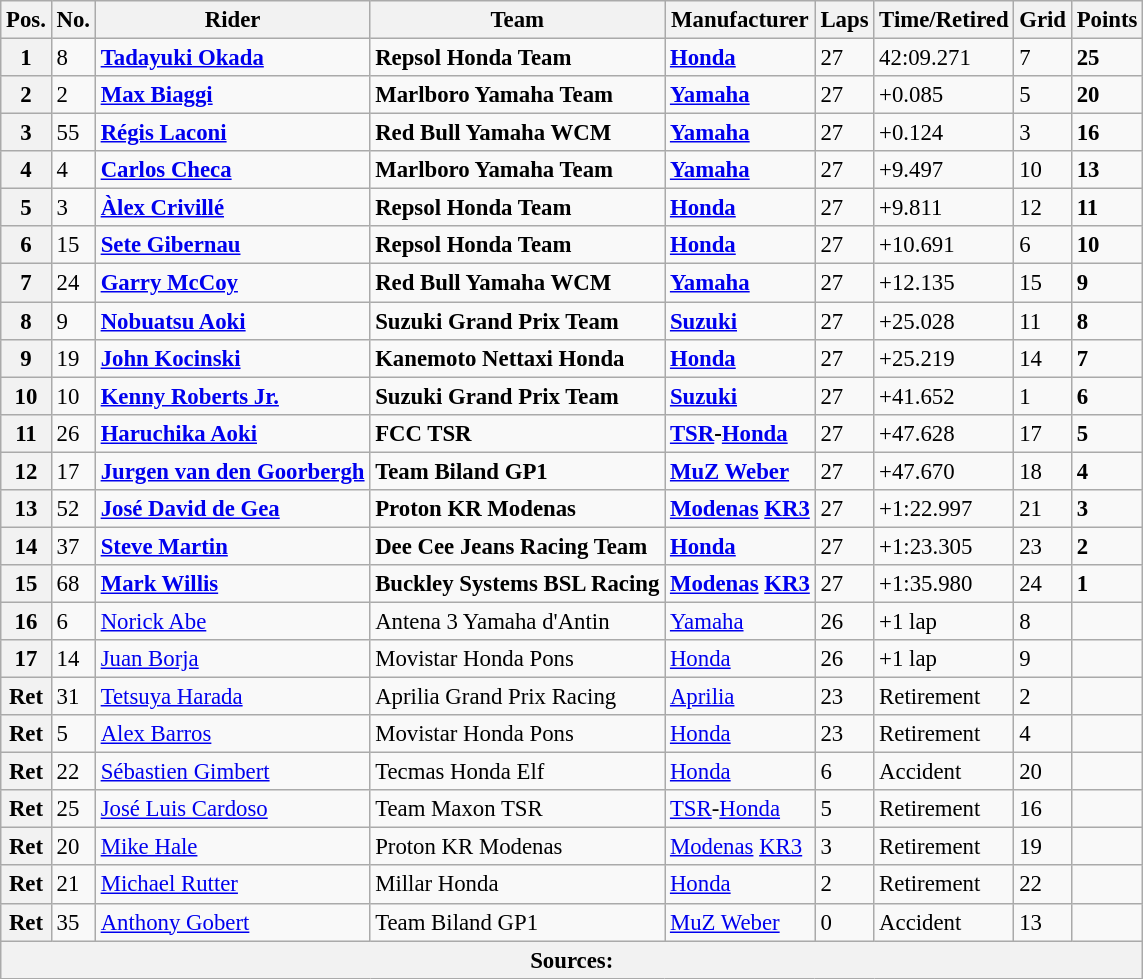<table class="wikitable" style="font-size: 95%;">
<tr>
<th>Pos.</th>
<th>No.</th>
<th>Rider</th>
<th>Team</th>
<th>Manufacturer</th>
<th>Laps</th>
<th>Time/Retired</th>
<th>Grid</th>
<th>Points</th>
</tr>
<tr>
<th>1</th>
<td>8</td>
<td> <strong><a href='#'>Tadayuki Okada</a></strong></td>
<td><strong>Repsol Honda Team</strong></td>
<td><strong><a href='#'>Honda</a></strong></td>
<td>27</td>
<td>42:09.271</td>
<td>7</td>
<td><strong>25</strong></td>
</tr>
<tr>
<th>2</th>
<td>2</td>
<td> <strong><a href='#'>Max Biaggi</a></strong></td>
<td><strong>Marlboro Yamaha Team</strong></td>
<td><strong><a href='#'>Yamaha</a></strong></td>
<td>27</td>
<td>+0.085</td>
<td>5</td>
<td><strong>20</strong></td>
</tr>
<tr>
<th>3</th>
<td>55</td>
<td> <strong><a href='#'>Régis Laconi</a></strong></td>
<td><strong>Red Bull Yamaha WCM</strong></td>
<td><strong><a href='#'>Yamaha</a></strong></td>
<td>27</td>
<td>+0.124</td>
<td>3</td>
<td><strong>16</strong></td>
</tr>
<tr>
<th>4</th>
<td>4</td>
<td> <strong><a href='#'>Carlos Checa</a></strong></td>
<td><strong>Marlboro Yamaha Team</strong></td>
<td><strong><a href='#'>Yamaha</a></strong></td>
<td>27</td>
<td>+9.497</td>
<td>10</td>
<td><strong>13</strong></td>
</tr>
<tr>
<th>5</th>
<td>3</td>
<td> <strong><a href='#'>Àlex Crivillé</a></strong></td>
<td><strong>Repsol Honda Team</strong></td>
<td><strong><a href='#'>Honda</a></strong></td>
<td>27</td>
<td>+9.811</td>
<td>12</td>
<td><strong>11</strong></td>
</tr>
<tr>
<th>6</th>
<td>15</td>
<td> <strong><a href='#'>Sete Gibernau</a></strong></td>
<td><strong>Repsol Honda Team</strong></td>
<td><strong><a href='#'>Honda</a></strong></td>
<td>27</td>
<td>+10.691</td>
<td>6</td>
<td><strong>10</strong></td>
</tr>
<tr>
<th>7</th>
<td>24</td>
<td> <strong><a href='#'>Garry McCoy</a></strong></td>
<td><strong>Red Bull Yamaha WCM</strong></td>
<td><strong><a href='#'>Yamaha</a></strong></td>
<td>27</td>
<td>+12.135</td>
<td>15</td>
<td><strong>9</strong></td>
</tr>
<tr>
<th>8</th>
<td>9</td>
<td> <strong><a href='#'>Nobuatsu Aoki</a></strong></td>
<td><strong>Suzuki Grand Prix Team</strong></td>
<td><strong><a href='#'>Suzuki</a></strong></td>
<td>27</td>
<td>+25.028</td>
<td>11</td>
<td><strong>8</strong></td>
</tr>
<tr>
<th>9</th>
<td>19</td>
<td> <strong><a href='#'>John Kocinski</a></strong></td>
<td><strong>Kanemoto Nettaxi Honda</strong></td>
<td><strong><a href='#'>Honda</a></strong></td>
<td>27</td>
<td>+25.219</td>
<td>14</td>
<td><strong>7</strong></td>
</tr>
<tr>
<th>10</th>
<td>10</td>
<td> <strong><a href='#'>Kenny Roberts Jr.</a></strong></td>
<td><strong>Suzuki Grand Prix Team</strong></td>
<td><strong><a href='#'>Suzuki</a></strong></td>
<td>27</td>
<td>+41.652</td>
<td>1</td>
<td><strong>6</strong></td>
</tr>
<tr>
<th>11</th>
<td>26</td>
<td> <strong><a href='#'>Haruchika Aoki</a></strong></td>
<td><strong>FCC TSR</strong></td>
<td><strong><a href='#'>TSR</a>-<a href='#'>Honda</a></strong></td>
<td>27</td>
<td>+47.628</td>
<td>17</td>
<td><strong>5</strong></td>
</tr>
<tr>
<th>12</th>
<td>17</td>
<td> <strong><a href='#'>Jurgen van den Goorbergh</a></strong></td>
<td><strong>Team Biland GP1</strong></td>
<td><strong><a href='#'>MuZ Weber</a></strong></td>
<td>27</td>
<td>+47.670</td>
<td>18</td>
<td><strong>4</strong></td>
</tr>
<tr>
<th>13</th>
<td>52</td>
<td> <strong><a href='#'>José David de Gea</a></strong></td>
<td><strong>Proton KR Modenas</strong></td>
<td><strong><a href='#'>Modenas</a> <a href='#'>KR3</a></strong></td>
<td>27</td>
<td>+1:22.997</td>
<td>21</td>
<td><strong>3</strong></td>
</tr>
<tr>
<th>14</th>
<td>37</td>
<td> <strong><a href='#'>Steve Martin</a></strong></td>
<td><strong>Dee Cee Jeans Racing Team</strong></td>
<td><strong><a href='#'>Honda</a></strong></td>
<td>27</td>
<td>+1:23.305</td>
<td>23</td>
<td><strong>2</strong></td>
</tr>
<tr>
<th>15</th>
<td>68</td>
<td> <strong><a href='#'>Mark Willis</a></strong></td>
<td><strong>Buckley Systems BSL Racing</strong></td>
<td><strong><a href='#'>Modenas</a> <a href='#'>KR3</a></strong></td>
<td>27</td>
<td>+1:35.980</td>
<td>24</td>
<td><strong>1</strong></td>
</tr>
<tr>
<th>16</th>
<td>6</td>
<td> <a href='#'>Norick Abe</a></td>
<td>Antena 3 Yamaha d'Antin</td>
<td><a href='#'>Yamaha</a></td>
<td>26</td>
<td>+1 lap</td>
<td>8</td>
<td></td>
</tr>
<tr>
<th>17</th>
<td>14</td>
<td> <a href='#'>Juan Borja</a></td>
<td>Movistar Honda Pons</td>
<td><a href='#'>Honda</a></td>
<td>26</td>
<td>+1 lap</td>
<td>9</td>
<td></td>
</tr>
<tr>
<th>Ret</th>
<td>31</td>
<td> <a href='#'>Tetsuya Harada</a></td>
<td>Aprilia Grand Prix Racing</td>
<td><a href='#'>Aprilia</a></td>
<td>23</td>
<td>Retirement</td>
<td>2</td>
<td></td>
</tr>
<tr>
<th>Ret</th>
<td>5</td>
<td> <a href='#'>Alex Barros</a></td>
<td>Movistar Honda Pons</td>
<td><a href='#'>Honda</a></td>
<td>23</td>
<td>Retirement</td>
<td>4</td>
<td></td>
</tr>
<tr>
<th>Ret</th>
<td>22</td>
<td> <a href='#'>Sébastien Gimbert</a></td>
<td>Tecmas Honda Elf</td>
<td><a href='#'>Honda</a></td>
<td>6</td>
<td>Accident</td>
<td>20</td>
<td></td>
</tr>
<tr>
<th>Ret</th>
<td>25</td>
<td> <a href='#'>José Luis Cardoso</a></td>
<td>Team Maxon TSR</td>
<td><a href='#'>TSR</a>-<a href='#'>Honda</a></td>
<td>5</td>
<td>Retirement</td>
<td>16</td>
<td></td>
</tr>
<tr>
<th>Ret</th>
<td>20</td>
<td> <a href='#'>Mike Hale</a></td>
<td>Proton KR Modenas</td>
<td><a href='#'>Modenas</a> <a href='#'>KR3</a></td>
<td>3</td>
<td>Retirement</td>
<td>19</td>
<td></td>
</tr>
<tr>
<th>Ret</th>
<td>21</td>
<td> <a href='#'>Michael Rutter</a></td>
<td>Millar Honda</td>
<td><a href='#'>Honda</a></td>
<td>2</td>
<td>Retirement</td>
<td>22</td>
<td></td>
</tr>
<tr>
<th>Ret</th>
<td>35</td>
<td> <a href='#'>Anthony Gobert</a></td>
<td>Team Biland GP1</td>
<td><a href='#'>MuZ Weber</a></td>
<td>0</td>
<td>Accident</td>
<td>13</td>
<td></td>
</tr>
<tr>
<th colspan=9>Sources:</th>
</tr>
</table>
